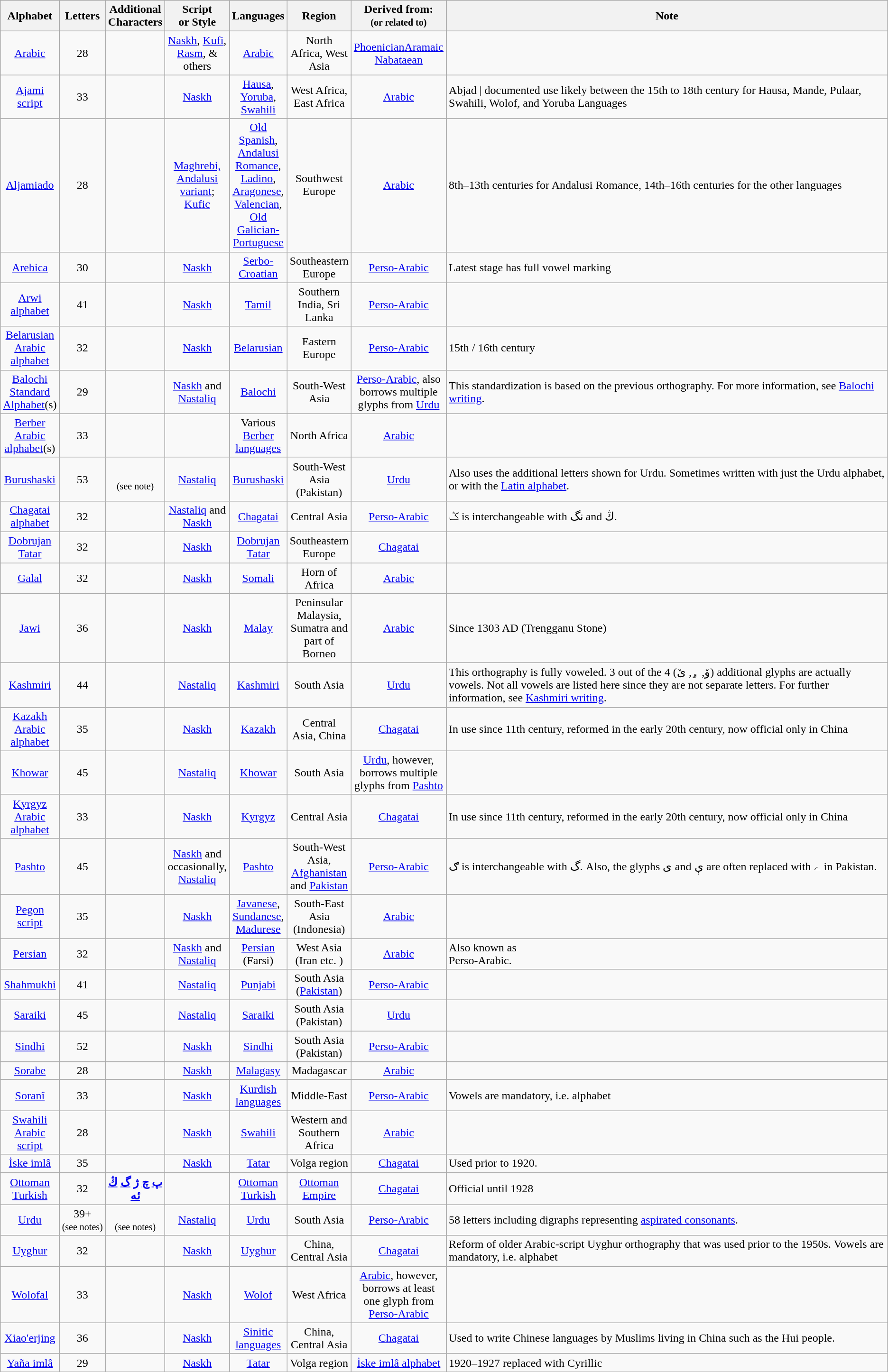<table class="wikitable sortable" style="text-align:center">
<tr>
<th>Alphabet</th>
<th>Letters</th>
<th>Additional <br> Characters</th>
<th>Script or Style</th>
<th>Languages</th>
<th>Region</th>
<th>Derived from: <br> <small>(or related to)</small></th>
<th>Note</th>
</tr>
<tr>
<td><a href='#'>Arabic</a></td>
<td>28</td>
<td></td>
<td><a href='#'>Naskh</a>, <a href='#'>Kufi</a>, <a href='#'>Rasm</a>, & others</td>
<td><a href='#'>Arabic</a></td>
<td>North Africa, West Asia</td>
<td><a href='#'>Phoenician</a><a href='#'>Aramaic</a> <a href='#'>Nabataean</a></td>
<td style="text-align:left;width:400em;"></td>
</tr>
<tr>
<td><a href='#'>Ajami script</a></td>
<td>33</td>
<td><span></span></td>
<td><a href='#'>Naskh</a></td>
<td><a href='#'>Hausa</a>, <a href='#'>Yoruba</a>, <a href='#'>Swahili</a></td>
<td>West Africa, East Africa</td>
<td><a href='#'>Arabic</a></td>
<td style="text-align:left;">Abjad | documented use likely between the 15th to 18th century for Hausa, Mande, Pulaar, Swahili, Wolof, and Yoruba Languages</td>
</tr>
<tr>
<td><a href='#'>Aljamiado</a></td>
<td>28</td>
<td></td>
<td><a href='#'>Maghrebi, Andalusi variant</a>; <a href='#'>Kufic</a></td>
<td><a href='#'>Old Spanish</a>, <a href='#'>Andalusi Romance</a>, <a href='#'>Ladino</a>, <a href='#'>Aragonese</a>, <a href='#'>Valencian</a>, <a href='#'>Old Galician-Portuguese</a></td>
<td>Southwest Europe</td>
<td><a href='#'>Arabic</a></td>
<td style="text-align:left;">8th–13th centuries for Andalusi Romance, 14th–16th centuries for the other languages</td>
</tr>
<tr>
<td><a href='#'>Arebica</a></td>
<td>30</td>
<td><span></span></td>
<td><a href='#'>Naskh</a></td>
<td><a href='#'>Serbo-Croatian</a></td>
<td>Southeastern Europe</td>
<td><a href='#'>Perso-Arabic</a></td>
<td style="text-align:left;">Latest stage has full vowel marking</td>
</tr>
<tr>
<td><a href='#'>Arwi alphabet</a></td>
<td>41</td>
<td><span></span></td>
<td><a href='#'>Naskh</a></td>
<td><a href='#'>Tamil</a></td>
<td>Southern India, Sri Lanka</td>
<td><a href='#'>Perso-Arabic</a></td>
<td style="text-align:left;"></td>
</tr>
<tr>
<td><a href='#'>Belarusian Arabic alphabet</a></td>
<td>32</td>
<td><span></span></td>
<td><a href='#'>Naskh</a></td>
<td><a href='#'>Belarusian</a></td>
<td>Eastern Europe</td>
<td><a href='#'>Perso-Arabic</a></td>
<td style="text-align:left;">15th / 16th century</td>
</tr>
<tr>
<td><a href='#'>Balochi Standard Alphabet</a>(s)</td>
<td>29</td>
<td><span></span></td>
<td><a href='#'>Naskh</a> and <a href='#'>Nastaliq</a></td>
<td><a href='#'>Balochi</a></td>
<td>South-West Asia</td>
<td><a href='#'>Perso-Arabic</a>, also borrows multiple glyphs from <a href='#'>Urdu</a></td>
<td style="text-align:left;">This standardization is based on the previous orthography. For more information, see <a href='#'>Balochi writing</a>.</td>
</tr>
<tr>
<td><a href='#'>Berber Arabic alphabet</a>(s)</td>
<td>33</td>
<td><span></span></td>
<td></td>
<td>Various <a href='#'>Berber languages</a></td>
<td>North Africa</td>
<td><a href='#'>Arabic</a></td>
<td style="text-align:left;"></td>
</tr>
<tr>
<td><a href='#'>Burushaski</a></td>
<td>53</td>
<td><span></span> <br> <small>(see note)</small></td>
<td><a href='#'>Nastaliq</a></td>
<td><a href='#'>Burushaski</a></td>
<td>South-West Asia (Pakistan)</td>
<td><a href='#'>Urdu</a></td>
<td style="text-align:left;">Also uses the additional letters shown for Urdu. Sometimes written with just the Urdu alphabet, or with the <a href='#'>Latin alphabet</a>.</td>
</tr>
<tr>
<td><a href='#'>Chagatai alphabet</a></td>
<td>32</td>
<td><span></span></td>
<td><a href='#'>Nastaliq</a> and <a href='#'>Naskh</a></td>
<td><a href='#'>Chagatai</a></td>
<td>Central Asia</td>
<td><a href='#'>Perso-Arabic</a></td>
<td style="text-align:left;">ݣ is interchangeable with نگ and ڭ.</td>
</tr>
<tr>
<td><a href='#'>Dobrujan Tatar</a></td>
<td>32</td>
<td></td>
<td><a href='#'>Naskh</a></td>
<td><a href='#'>Dobrujan Tatar</a></td>
<td>Southeastern Europe</td>
<td><a href='#'>Chagatai</a></td>
<td style="text-align:left;"></td>
</tr>
<tr>
<td><a href='#'>Galal</a></td>
<td>32</td>
<td></td>
<td><a href='#'>Naskh</a></td>
<td><a href='#'>Somali</a></td>
<td>Horn of Africa</td>
<td><a href='#'>Arabic</a></td>
<td style="text-align:left;"></td>
</tr>
<tr>
<td><a href='#'>Jawi</a></td>
<td>36</td>
<td><span></span></td>
<td><a href='#'>Naskh</a></td>
<td><a href='#'>Malay</a></td>
<td>Peninsular Malaysia, Sumatra and part of Borneo</td>
<td><a href='#'>Arabic</a></td>
<td style="text-align:left;">Since 1303 AD (Trengganu Stone)</td>
</tr>
<tr>
<td><a href='#'>Kashmiri</a></td>
<td>44</td>
<td><span></span></td>
<td><a href='#'>Nastaliq</a></td>
<td><a href='#'>Kashmiri</a></td>
<td>South Asia</td>
<td><a href='#'>Urdu</a></td>
<td style="text-align:left;">This orthography is fully voweled. 3 out of the 4 (ۆ, ۄ, ێ) additional glyphs are actually vowels. Not all vowels are listed here since they are not separate letters. For further information, see <a href='#'>Kashmiri writing</a>.</td>
</tr>
<tr>
<td><a href='#'>Kazakh Arabic alphabet</a></td>
<td>35</td>
<td><span></span></td>
<td><a href='#'>Naskh</a></td>
<td><a href='#'>Kazakh</a></td>
<td>Central Asia, China</td>
<td><a href='#'>Chagatai</a></td>
<td style="text-align:left;">In use since 11th century, reformed in the early 20th century, now official only in China</td>
</tr>
<tr>
<td><a href='#'>Khowar</a></td>
<td>45</td>
<td><span></span></td>
<td><a href='#'>Nastaliq</a></td>
<td><a href='#'>Khowar</a></td>
<td>South Asia</td>
<td><a href='#'>Urdu</a>, however, borrows multiple glyphs from <a href='#'>Pashto</a></td>
<td style="text-align:left;"></td>
</tr>
<tr>
<td><a href='#'>Kyrgyz Arabic alphabet</a></td>
<td>33</td>
<td><span></span></td>
<td><a href='#'>Naskh</a></td>
<td><a href='#'>Kyrgyz</a></td>
<td>Central Asia</td>
<td><a href='#'>Chagatai</a></td>
<td style="text-align:left;">In use since 11th century, reformed in the early 20th century, now official only in China</td>
</tr>
<tr>
<td><a href='#'>Pashto</a></td>
<td>45</td>
<td><span></span></td>
<td><a href='#'>Naskh</a> and occasionally, <a href='#'>Nastaliq</a></td>
<td><a href='#'>Pashto</a></td>
<td>South-West Asia, <a href='#'>Afghanistan</a> and <a href='#'>Pakistan</a></td>
<td><a href='#'>Perso-Arabic</a></td>
<td style="text-align:left;">ګ is interchangeable with گ. Also, the glyphs ی and ې are often replaced with ے in Pakistan.</td>
</tr>
<tr>
<td><a href='#'>Pegon script</a></td>
<td>35</td>
<td><span></span></td>
<td><a href='#'>Naskh</a></td>
<td><a href='#'>Javanese</a>, <a href='#'>Sundanese</a>, <a href='#'>Madurese</a></td>
<td>South-East Asia (Indonesia)</td>
<td><a href='#'>Arabic</a></td>
<td style="text-align:left;"></td>
</tr>
<tr>
<td><a href='#'>Persian</a></td>
<td>32</td>
<td><span></span></td>
<td><a href='#'>Naskh</a> and <a href='#'>Nastaliq</a></td>
<td><a href='#'>Persian</a> (Farsi)</td>
<td>West Asia (Iran etc. )</td>
<td><a href='#'>Arabic</a></td>
<td style="text-align:left;">Also known as <br>Perso-Arabic.</td>
</tr>
<tr>
<td><a href='#'>Shahmukhi</a></td>
<td>41</td>
<td><span></span></td>
<td><a href='#'>Nastaliq</a></td>
<td><a href='#'>Punjabi</a></td>
<td>South Asia (<a href='#'>Pakistan</a>)</td>
<td><a href='#'>Perso-Arabic</a></td>
<td style="text-align:left;"></td>
</tr>
<tr>
<td><a href='#'>Saraiki</a></td>
<td>45</td>
<td><span></span></td>
<td><a href='#'>Nastaliq</a></td>
<td><a href='#'>Saraiki</a></td>
<td>South Asia (Pakistan)</td>
<td><a href='#'>Urdu</a></td>
<td style="text-align:left;"></td>
</tr>
<tr>
<td><a href='#'>Sindhi</a></td>
<td>52</td>
<td style=""><span></span></td>
<td><a href='#'>Naskh</a></td>
<td><a href='#'>Sindhi</a></td>
<td>South Asia (Pakistan)</td>
<td><a href='#'>Perso-Arabic</a></td>
<td style="text-align:left;"></td>
</tr>
<tr>
<td><a href='#'>Sorabe</a></td>
<td>28</td>
<td></td>
<td><a href='#'>Naskh</a></td>
<td><a href='#'>Malagasy</a></td>
<td>Madagascar</td>
<td><a href='#'>Arabic</a></td>
<td style="text-align:left;"></td>
</tr>
<tr>
<td><a href='#'>Soranî</a></td>
<td>33</td>
<td><span></span></td>
<td><a href='#'>Naskh</a></td>
<td><a href='#'>Kurdish languages</a></td>
<td>Middle-East</td>
<td><a href='#'>Perso-Arabic</a></td>
<td style="text-align:left;">Vowels are mandatory, i.e. alphabet</td>
</tr>
<tr>
<td><a href='#'>Swahili Arabic script</a></td>
<td>28</td>
<td></td>
<td><a href='#'>Naskh</a></td>
<td><a href='#'>Swahili</a></td>
<td>Western and Southern Africa</td>
<td><a href='#'>Arabic</a></td>
<td style="text-align:left;"></td>
</tr>
<tr>
<td><a href='#'>İske imlâ</a></td>
<td>35</td>
<td><span></span></td>
<td><a href='#'>Naskh</a></td>
<td><a href='#'>Tatar</a></td>
<td>Volga region</td>
<td><a href='#'>Chagatai</a></td>
<td style="text-align:left;">Used prior to 1920.</td>
</tr>
<tr>
<td><a href='#'>Ottoman Turkish</a></td>
<td>32</td>
<td><strong><a href='#'>ﭖ</a> <a href='#'>ﭺ</a> <a href='#'>ﮊ</a> <a href='#'>ﮒ</a> <a href='#'>ﯓ</a> <a href='#'>ئە</a></strong></td>
<td></td>
<td><a href='#'>Ottoman Turkish</a></td>
<td><a href='#'>Ottoman Empire</a></td>
<td><a href='#'>Chagatai</a></td>
<td style="text-align:left;">Official until 1928</td>
</tr>
<tr>
<td><a href='#'>Urdu</a></td>
<td>39+ <br> <small>(see notes)</small></td>
<td style="">  <br> <small>(see notes)</small></td>
<td><a href='#'>Nastaliq</a></td>
<td><a href='#'>Urdu</a></td>
<td>South Asia</td>
<td><a href='#'>Perso-Arabic</a></td>
<td style="text-align:left;"> 58  letters including digraphs representing <a href='#'>aspirated consonants</a>. <br> <span></span></td>
</tr>
<tr>
<td><a href='#'>Uyghur</a></td>
<td>32</td>
<td><span></span></td>
<td><a href='#'>Naskh</a></td>
<td><a href='#'>Uyghur</a></td>
<td>China, Central Asia</td>
<td><a href='#'>Chagatai</a></td>
<td style="text-align:left;">Reform of older Arabic-script Uyghur orthography that was used prior to the 1950s. Vowels are mandatory, i.e. alphabet</td>
</tr>
<tr>
<td><a href='#'>Wolofal</a></td>
<td>33</td>
<td><span></span></td>
<td><a href='#'>Naskh</a></td>
<td><a href='#'>Wolof</a></td>
<td>West Africa</td>
<td><a href='#'>Arabic</a>, however, borrows at least one glyph from <a href='#'>Perso-Arabic</a></td>
<td style="text-align:left;"></td>
</tr>
<tr>
<td><a href='#'>Xiao'erjing</a></td>
<td>36</td>
<td><span></span></td>
<td><a href='#'>Naskh</a></td>
<td><a href='#'>Sinitic languages</a></td>
<td>China, Central Asia</td>
<td><a href='#'>Chagatai</a></td>
<td style="text-align:left;">Used to write Chinese languages by Muslims living in China such as the Hui people.</td>
</tr>
<tr>
<td><a href='#'>Yaña imlâ</a></td>
<td>29</td>
<td><span></span></td>
<td><a href='#'>Naskh</a></td>
<td><a href='#'>Tatar</a></td>
<td>Volga region</td>
<td><a href='#'>İske imlâ alphabet</a></td>
<td style="text-align:left;">1920–1927 replaced with Cyrillic</td>
</tr>
<tr>
</tr>
</table>
